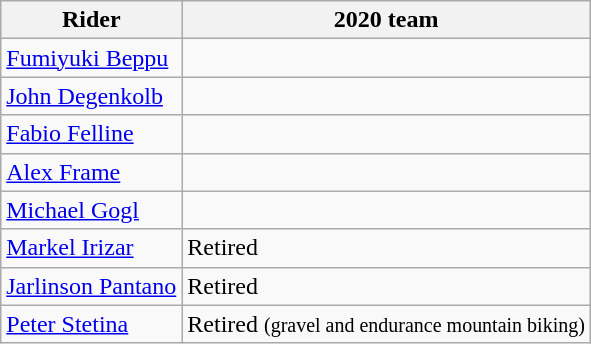<table class="wikitable">
<tr>
<th>Rider</th>
<th>2020 team</th>
</tr>
<tr>
<td><a href='#'>Fumiyuki Beppu</a></td>
<td></td>
</tr>
<tr>
<td><a href='#'>John Degenkolb</a></td>
<td></td>
</tr>
<tr>
<td><a href='#'>Fabio Felline</a></td>
<td></td>
</tr>
<tr>
<td><a href='#'>Alex Frame</a></td>
<td></td>
</tr>
<tr>
<td><a href='#'>Michael Gogl</a></td>
<td></td>
</tr>
<tr>
<td><a href='#'>Markel Irizar</a></td>
<td>Retired</td>
</tr>
<tr>
<td><a href='#'>Jarlinson Pantano</a></td>
<td>Retired</td>
</tr>
<tr>
<td><a href='#'>Peter Stetina</a></td>
<td>Retired <small>(gravel and endurance mountain biking)</small></td>
</tr>
</table>
